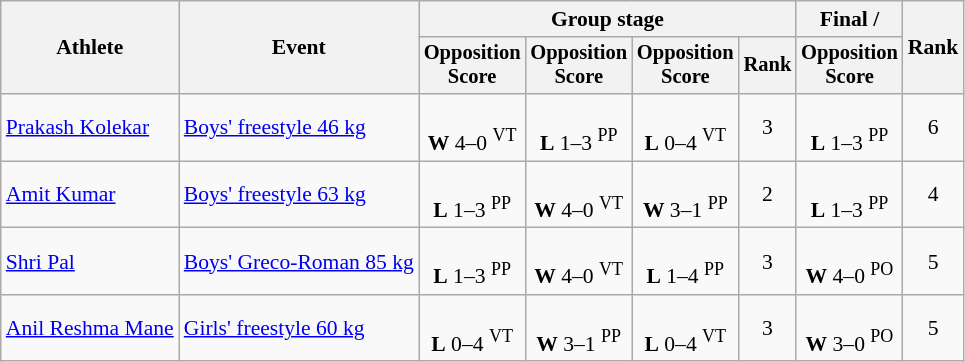<table class="wikitable" style="font-size:90%">
<tr>
<th rowspan=2>Athlete</th>
<th rowspan=2>Event</th>
<th colspan=4>Group stage</th>
<th>Final / </th>
<th rowspan=2>Rank</th>
</tr>
<tr style="font-size:95%">
<th>Opposition<br>Score</th>
<th>Opposition<br>Score</th>
<th>Opposition<br>Score</th>
<th>Rank</th>
<th>Opposition<br>Score</th>
</tr>
<tr align=center>
<td align=left><a href='#'>Prakash Kolekar</a></td>
<td align=left><a href='#'>Boys' freestyle 46 kg</a></td>
<td><br><strong>W</strong> 4–0 <sup>VT</sup></td>
<td><br><strong>L</strong> 1–3 <sup>PP</sup></td>
<td><br><strong>L</strong> 0–4 <sup>VT</sup></td>
<td>3</td>
<td><br><strong>L</strong> 1–3 <sup>PP</sup></td>
<td>6</td>
</tr>
<tr align=center>
<td align=left><a href='#'>Amit Kumar</a></td>
<td align=left><a href='#'>Boys' freestyle 63 kg</a></td>
<td><br><strong>L</strong> 1–3 <sup>PP</sup></td>
<td><br><strong>W</strong> 4–0 <sup>VT</sup></td>
<td><br><strong>W</strong> 3–1 <sup>PP</sup></td>
<td>2</td>
<td><br><strong>L</strong> 1–3 <sup>PP</sup></td>
<td>4</td>
</tr>
<tr align=center>
<td align=left><a href='#'>Shri Pal</a></td>
<td align=left><a href='#'>Boys' Greco-Roman 85 kg</a></td>
<td><br><strong>L</strong> 1–3 <sup>PP</sup></td>
<td><br><strong>W</strong> 4–0 <sup>VT</sup></td>
<td><br><strong>L</strong> 1–4 <sup>PP</sup></td>
<td>3</td>
<td><br><strong>W</strong> 4–0 <sup>PO</sup></td>
<td>5</td>
</tr>
<tr align=center>
<td align=left><a href='#'>Anil Reshma Mane</a></td>
<td align=left><a href='#'>Girls' freestyle 60 kg</a></td>
<td><br><strong>L</strong> 0–4 <sup>VT</sup></td>
<td><br><strong>W</strong> 3–1 <sup>PP</sup></td>
<td><br><strong>L</strong> 0–4 <sup>VT</sup></td>
<td>3</td>
<td><br><strong>W</strong> 3–0 <sup>PO</sup></td>
<td>5</td>
</tr>
</table>
